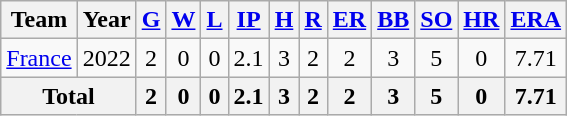<table class="wikitable sortable" style="text-align:center">
<tr>
<th>Team</th>
<th>Year</th>
<th><a href='#'>G</a></th>
<th><a href='#'>W</a></th>
<th><a href='#'>L</a></th>
<th><a href='#'>IP</a></th>
<th><a href='#'>H</a></th>
<th><a href='#'>R</a></th>
<th><a href='#'>ER</a></th>
<th><a href='#'>BB</a></th>
<th><a href='#'>SO</a></th>
<th><a href='#'>HR</a></th>
<th><a href='#'>ERA</a></th>
</tr>
<tr>
<td><a href='#'>France</a></td>
<td>2022</td>
<td>2</td>
<td>0</td>
<td>0</td>
<td>2.1</td>
<td>3</td>
<td>2</td>
<td>2</td>
<td>3</td>
<td>5</td>
<td>0</td>
<td>7.71</td>
</tr>
<tr>
<th colspan=2>Total</th>
<th>2</th>
<th>0</th>
<th>0</th>
<th>2.1</th>
<th>3</th>
<th>2</th>
<th>2</th>
<th>3</th>
<th>5</th>
<th>0</th>
<th>7.71</th>
</tr>
</table>
